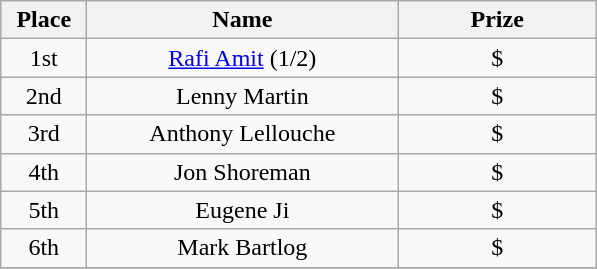<table class="wikitable" style="text-align:center">
<tr>
<th width="50">Place</th>
<th width="200">Name</th>
<th width="125">Prize</th>
</tr>
<tr>
<td>1st</td>
<td><a href='#'>Rafi Amit</a> (1/2)</td>
<td>$</td>
</tr>
<tr>
<td>2nd</td>
<td>Lenny Martin</td>
<td>$</td>
</tr>
<tr>
<td>3rd</td>
<td>Anthony Lellouche</td>
<td>$</td>
</tr>
<tr>
<td>4th</td>
<td>Jon Shoreman</td>
<td>$</td>
</tr>
<tr>
<td>5th</td>
<td>Eugene Ji</td>
<td>$</td>
</tr>
<tr>
<td>6th</td>
<td>Mark Bartlog</td>
<td>$</td>
</tr>
<tr>
</tr>
</table>
